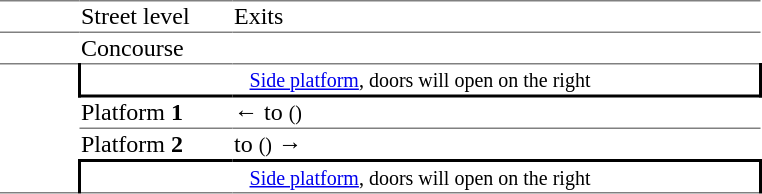<table style="border-collapse:collapse">
<tr style="border-top:1px solid gray">
<td style="width:50px"><strong></strong></td>
<td style="width:100px">Street level</td>
<td style="width:350px">Exits</td>
</tr>
<tr style="border-top:1px solid gray">
<td><strong></strong></td>
<td>Concourse</td>
<td></td>
</tr>
<tr style="border-top:1px solid gray">
<td rowspan=4 style="width:50px;border-bottom:1px solid gray"><strong></strong></td>
<td colspan=2 style="border-right:solid 2px black;border-left:solid 2px black;border-bottom:solid 2px black;text-align:center"><small><a href='#'>Side platform</a>, doors will open on the right</small></td>
</tr>
<tr>
<td style="width:100px">Platform <strong>1</strong></td>
<td style="width:350px">←  to  <small>()</small></td>
</tr>
<tr style="border-top:1px solid gray">
<td>Platform <strong>2</strong></td>
<td>  to  <small>()</small> →</td>
</tr>
<tr>
<td colspan=2 style="border-right:solid 2px black;border-left:solid 2px black;border-top:solid 2px black;text-align:center;border-bottom:1px solid gray"><small><a href='#'>Side platform</a>, doors will open on the right</small></td>
</tr>
</table>
